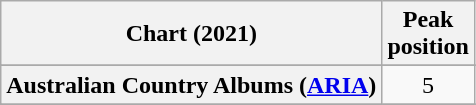<table class="wikitable sortable plainrowheaders" style="text-align:center">
<tr>
<th scope="col">Chart (2021)</th>
<th scope="col">Peak<br>position</th>
</tr>
<tr>
</tr>
<tr>
<th scope="row">Australian Country Albums (<a href='#'>ARIA</a>)</th>
<td>5</td>
</tr>
<tr>
</tr>
<tr>
</tr>
<tr>
</tr>
<tr>
</tr>
<tr>
</tr>
<tr>
</tr>
</table>
